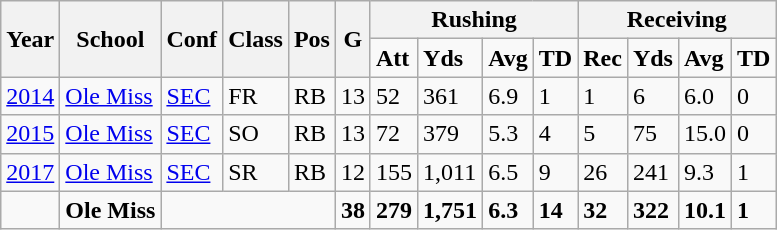<table class="wikitable">
<tr>
<th rowspan="2">Year</th>
<th rowspan="2">School</th>
<th rowspan="2">Conf</th>
<th rowspan="2">Class</th>
<th rowspan="2">Pos</th>
<th rowspan="2">G</th>
<th colspan="4" style="text-align: center; font-weight:bold;">Rushing</th>
<th colspan="4" style="text-align: center; font-weight:bold;">Receiving</th>
</tr>
<tr>
<td style="font-weight:bold;">Att</td>
<td style="font-weight:bold;">Yds</td>
<td style="font-weight:bold;">Avg</td>
<td style="font-weight:bold;">TD</td>
<td style="font-weight:bold;">Rec</td>
<td style="font-weight:bold;">Yds</td>
<td style="font-weight:bold;">Avg</td>
<td style="font-weight:bold;">TD</td>
</tr>
<tr>
<td><a href='#'>2014</a></td>
<td><a href='#'>Ole Miss</a></td>
<td><a href='#'>SEC</a></td>
<td>FR</td>
<td>RB</td>
<td>13</td>
<td>52</td>
<td>361</td>
<td>6.9</td>
<td>1</td>
<td>1</td>
<td>6</td>
<td>6.0</td>
<td>0</td>
</tr>
<tr>
<td><a href='#'>2015</a></td>
<td><a href='#'>Ole Miss</a></td>
<td><a href='#'>SEC</a></td>
<td>SO</td>
<td>RB</td>
<td>13</td>
<td>72</td>
<td>379</td>
<td>5.3</td>
<td>4</td>
<td>5</td>
<td>75</td>
<td>15.0</td>
<td>0</td>
</tr>
<tr>
<td><a href='#'>2017</a></td>
<td><a href='#'>Ole Miss</a></td>
<td><a href='#'>SEC</a></td>
<td>SR</td>
<td>RB</td>
<td>12</td>
<td>155</td>
<td>1,011</td>
<td>6.5</td>
<td>9</td>
<td>26</td>
<td>241</td>
<td>9.3</td>
<td>1</td>
</tr>
<tr>
<td style="font-weight:bold;"></td>
<td style="font-weight:bold;">Ole Miss</td>
<td colspan="3" style="font-weight:bold;"></td>
<td style="font-weight:bold;">38</td>
<td style="font-weight:bold;">279</td>
<td style="font-weight:bold;">1,751</td>
<td style="font-weight:bold;">6.3</td>
<td style="font-weight:bold;">14</td>
<td style="font-weight:bold;">32</td>
<td style="font-weight:bold;">322</td>
<td style="font-weight:bold;">10.1</td>
<td style="font-weight:bold;">1</td>
</tr>
</table>
